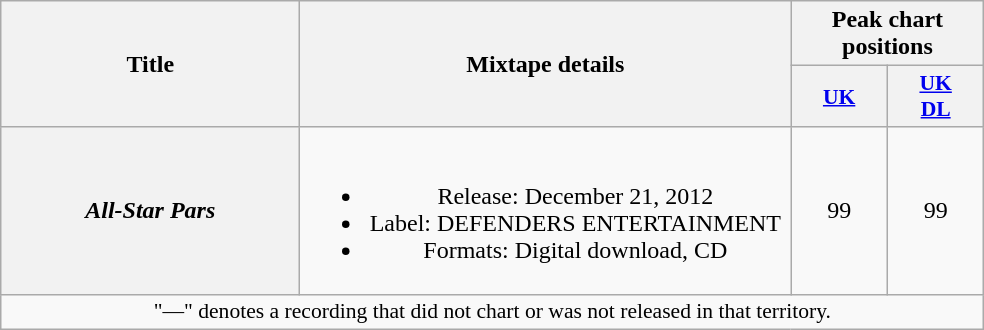<table class="wikitable plainrowheaders" style="text-align:center;">
<tr>
<th scope="col" rowspan="2" style="width:12em;">Title</th>
<th scope="col" rowspan="2" style="width:20em;">Mixtape details</th>
<th scope="col" colspan="2">Peak chart positions</th>
</tr>
<tr>
<th scope="col" style="width:4em;font-size:90%;"><a href='#'>UK</a></th>
<th scope="col" style="width:4em;font-size:90%;"><a href='#'>UK<br>DL</a></th>
</tr>
<tr>
<th scope="row"><em>All-Star Pars</em></th>
<td><br><ul><li>Release: December 21, 2012</li><li>Label: DEFENDERS ENTERTAINMENT</li><li>Formats: Digital download, CD</li></ul></td>
<td>99</td>
<td>99</td>
</tr>
<tr>
<td colspan="4" style="font-size:90%">"—" denotes a recording that did not chart or was not released in that territory.</td>
</tr>
</table>
